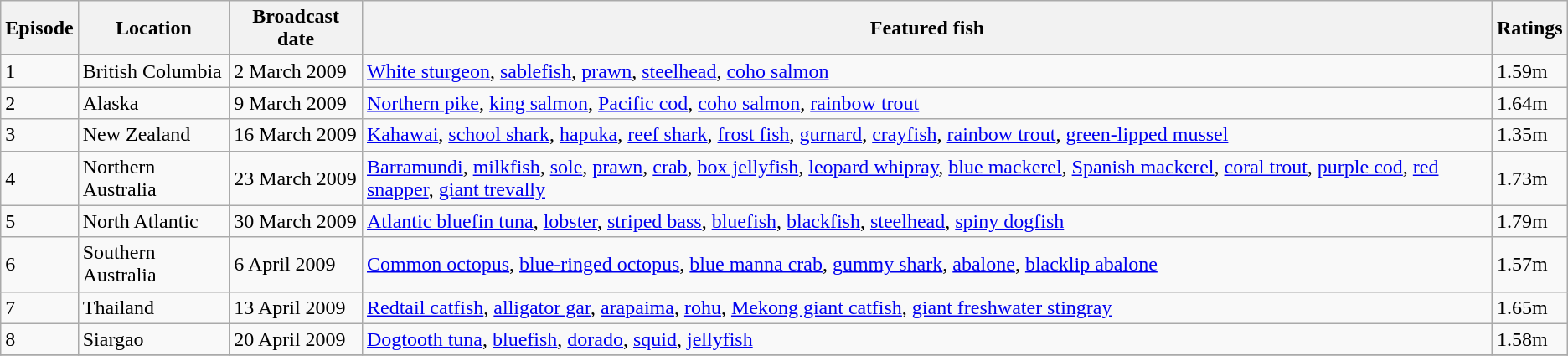<table class="wikitable">
<tr>
<th>Episode</th>
<th>Location</th>
<th>Broadcast date</th>
<th>Featured fish</th>
<th>Ratings</th>
</tr>
<tr>
<td>1</td>
<td>British Columbia</td>
<td>2 March 2009</td>
<td><a href='#'>White sturgeon</a>, <a href='#'>sablefish</a>, <a href='#'>prawn</a>, <a href='#'>steelhead</a>, <a href='#'>coho salmon</a></td>
<td>1.59m</td>
</tr>
<tr>
<td>2</td>
<td>Alaska</td>
<td>9 March 2009</td>
<td><a href='#'>Northern pike</a>, <a href='#'>king salmon</a>, <a href='#'>Pacific cod</a>, <a href='#'>coho salmon</a>, <a href='#'>rainbow trout</a></td>
<td>1.64m</td>
</tr>
<tr>
<td>3</td>
<td>New Zealand</td>
<td>16 March 2009</td>
<td><a href='#'>Kahawai</a>, <a href='#'>school shark</a>, <a href='#'>hapuka</a>, <a href='#'>reef shark</a>, <a href='#'>frost fish</a>, <a href='#'>gurnard</a>, <a href='#'>crayfish</a>, <a href='#'>rainbow trout</a>, <a href='#'>green-lipped mussel</a></td>
<td>1.35m</td>
</tr>
<tr>
<td>4</td>
<td>Northern Australia</td>
<td>23 March 2009</td>
<td><a href='#'>Barramundi</a>, <a href='#'>milkfish</a>, <a href='#'>sole</a>, <a href='#'>prawn</a>, <a href='#'>crab</a>, <a href='#'>box jellyfish</a>, <a href='#'>leopard whipray</a>, <a href='#'>blue mackerel</a>, <a href='#'>Spanish mackerel</a>, <a href='#'>coral trout</a>, <a href='#'>purple cod</a>, <a href='#'>red snapper</a>, <a href='#'>giant trevally</a></td>
<td>1.73m</td>
</tr>
<tr>
<td>5</td>
<td>North Atlantic</td>
<td>30 March 2009</td>
<td><a href='#'>Atlantic bluefin tuna</a>, <a href='#'>lobster</a>, <a href='#'>striped bass</a>, <a href='#'>bluefish</a>, <a href='#'>blackfish</a>, <a href='#'>steelhead</a>, <a href='#'>spiny dogfish</a></td>
<td>1.79m</td>
</tr>
<tr>
<td>6</td>
<td>Southern Australia</td>
<td>6 April 2009</td>
<td><a href='#'>Common octopus</a>, <a href='#'>blue-ringed octopus</a>, <a href='#'>blue manna crab</a>, <a href='#'>gummy shark</a>, <a href='#'>abalone</a>, <a href='#'>blacklip abalone</a></td>
<td>1.57m</td>
</tr>
<tr>
<td>7</td>
<td>Thailand</td>
<td>13 April 2009</td>
<td><a href='#'>Redtail catfish</a>, <a href='#'>alligator gar</a>, <a href='#'>arapaima</a>, <a href='#'>rohu</a>, <a href='#'>Mekong giant catfish</a>, <a href='#'>giant freshwater stingray</a></td>
<td>1.65m</td>
</tr>
<tr>
<td>8</td>
<td>Siargao</td>
<td>20 April 2009</td>
<td><a href='#'>Dogtooth tuna</a>, <a href='#'>bluefish</a>, <a href='#'>dorado</a>, <a href='#'>squid</a>, <a href='#'>jellyfish</a></td>
<td>1.58m</td>
</tr>
<tr>
</tr>
</table>
